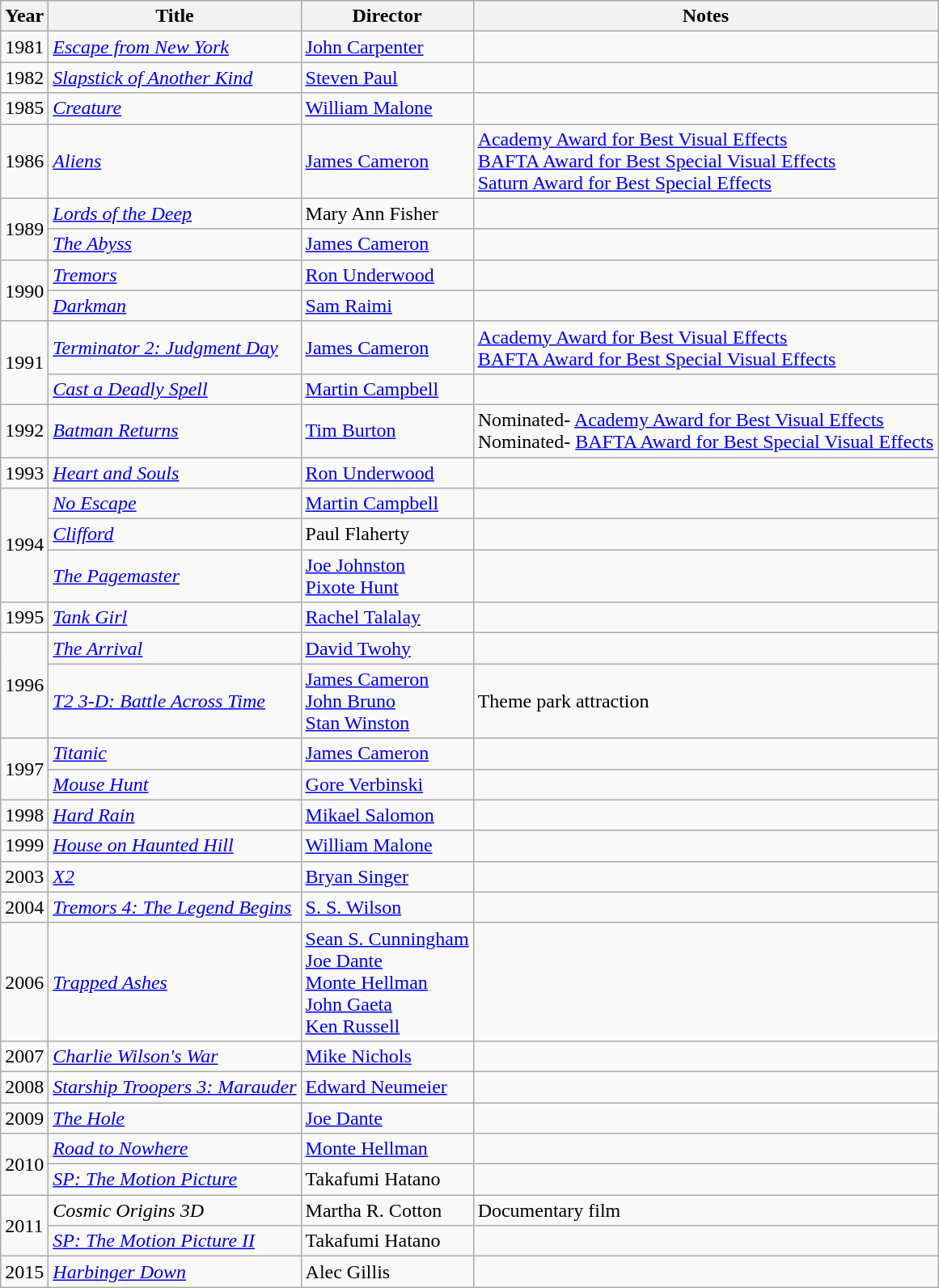<table class="wikitable sortable">
<tr>
<th>Year</th>
<th>Title</th>
<th>Director</th>
<th>Notes</th>
</tr>
<tr>
<td>1981</td>
<td><em><a href='#'>Escape from New York</a></em></td>
<td><a href='#'>John Carpenter</a></td>
<td></td>
</tr>
<tr>
<td>1982</td>
<td><em><a href='#'>Slapstick of Another Kind</a></em></td>
<td><a href='#'>Steven Paul</a></td>
</tr>
<tr>
<td>1985</td>
<td ’’[Creature (film)><a href='#'><em>Creature</em></a></td>
<td><a href='#'>William Malone</a></td>
<td></td>
</tr>
<tr>
<td>1986</td>
<td><a href='#'><em>Aliens</em></a></td>
<td><a href='#'>James Cameron</a></td>
<td><a href='#'>Academy Award for Best Visual Effects</a><br><a href='#'>BAFTA Award for Best Special Visual Effects</a><br><a href='#'>Saturn Award for Best Special Effects</a></td>
</tr>
<tr>
<td rowspan="2">1989</td>
<td><em><a href='#'>Lords of the Deep</a></em></td>
<td>Mary Ann Fisher</td>
<td></td>
</tr>
<tr>
<td><em><a href='#'>The Abyss</a></em></td>
<td><a href='#'>James Cameron</a></td>
<td></td>
</tr>
<tr>
<td rowspan="2">1990</td>
<td><a href='#'><em>Tremors</em></a></td>
<td><a href='#'>Ron Underwood</a></td>
<td></td>
</tr>
<tr>
<td><em><a href='#'>Darkman</a></em></td>
<td><a href='#'>Sam Raimi</a></td>
<td></td>
</tr>
<tr>
<td rowspan="2">1991</td>
<td><em><a href='#'>Terminator 2: Judgment Day</a></em></td>
<td><a href='#'>James Cameron</a></td>
<td><a href='#'>Academy Award for Best Visual Effects</a><br><a href='#'>BAFTA Award for Best Special Visual Effects</a></td>
</tr>
<tr>
<td><em><a href='#'>Cast a Deadly Spell</a></em></td>
<td><a href='#'>Martin Campbell</a></td>
<td></td>
</tr>
<tr>
<td>1992</td>
<td><em><a href='#'>Batman Returns</a></em></td>
<td><a href='#'>Tim Burton</a></td>
<td>Nominated- <a href='#'>Academy Award for Best Visual Effects</a><br>Nominated- <a href='#'>BAFTA Award for Best Special Visual Effects</a></td>
</tr>
<tr>
<td>1993</td>
<td><em><a href='#'>Heart and Souls</a></em></td>
<td><a href='#'>Ron Underwood</a></td>
<td></td>
</tr>
<tr>
<td rowspan="3">1994</td>
<td><a href='#'><em>No Escape</em></a></td>
<td><a href='#'>Martin Campbell</a></td>
<td></td>
</tr>
<tr>
<td><a href='#'><em>Clifford</em></a></td>
<td>Paul Flaherty</td>
<td></td>
</tr>
<tr>
<td><em><a href='#'>The Pagemaster</a></em></td>
<td><a href='#'>Joe Johnston</a><br><a href='#'>Pixote Hunt</a></td>
<td></td>
</tr>
<tr>
<td>1995</td>
<td><a href='#'><em>Tank Girl</em></a></td>
<td><a href='#'>Rachel Talalay</a></td>
<td></td>
</tr>
<tr>
<td rowspan="2">1996</td>
<td><a href='#'><em>The Arrival</em></a></td>
<td><a href='#'>David Twohy</a></td>
<td></td>
</tr>
<tr>
<td><em><a href='#'>T2 3-D: Battle Across Time</a></em></td>
<td><a href='#'>James Cameron</a><br><a href='#'>John Bruno</a><br><a href='#'>Stan Winston</a></td>
<td>Theme park attraction</td>
</tr>
<tr>
<td rowspan="2">1997</td>
<td><a href='#'><em>Titanic</em></a></td>
<td><a href='#'>James Cameron</a></td>
<td></td>
</tr>
<tr>
<td><em><a href='#'>Mouse Hunt</a></em></td>
<td><a href='#'>Gore Verbinski</a></td>
<td></td>
</tr>
<tr>
<td>1998</td>
<td><a href='#'><em>Hard Rain</em></a></td>
<td><a href='#'>Mikael Salomon</a></td>
<td></td>
</tr>
<tr>
<td>1999</td>
<td><a href='#'><em>House on Haunted Hill</em></a></td>
<td><a href='#'>William Malone</a></td>
<td></td>
</tr>
<tr>
<td>2003</td>
<td><a href='#'><em>X2</em></a></td>
<td><a href='#'>Bryan Singer</a></td>
<td></td>
</tr>
<tr>
<td>2004</td>
<td><em><a href='#'>Tremors 4: The Legend Begins</a></em></td>
<td><a href='#'>S. S. Wilson</a></td>
<td></td>
</tr>
<tr>
<td>2006</td>
<td><em><a href='#'>Trapped Ashes</a></em></td>
<td><a href='#'>Sean S. Cunningham</a><br><a href='#'>Joe Dante</a><br><a href='#'>Monte Hellman</a><br><a href='#'>John Gaeta</a><br><a href='#'>Ken Russell</a></td>
<td></td>
</tr>
<tr>
<td>2007</td>
<td><a href='#'><em>Charlie Wilson's War</em></a></td>
<td><a href='#'>Mike Nichols</a></td>
<td></td>
</tr>
<tr>
<td>2008</td>
<td><em><a href='#'>Starship Troopers 3: Marauder</a></em></td>
<td><a href='#'>Edward Neumeier</a></td>
<td></td>
</tr>
<tr>
<td>2009</td>
<td><a href='#'><em>The Hole</em></a></td>
<td><a href='#'>Joe Dante</a></td>
</tr>
<tr>
<td rowspan="2">2010</td>
<td><em><a href='#'>Road to Nowhere</a></em></td>
<td><a href='#'>Monte Hellman</a></td>
<td></td>
</tr>
<tr>
<td><a href='#'><em>SP: The Motion Picture</em></a></td>
<td>Takafumi Hatano</td>
<td></td>
</tr>
<tr>
<td rowspan="2">2011</td>
<td><em>Cosmic Origins 3D</em></td>
<td>Martha R. Cotton</td>
<td>Documentary film</td>
</tr>
<tr>
<td><a href='#'><em>SP: The Motion Picture II</em></a></td>
<td>Takafumi Hatano</td>
<td></td>
</tr>
<tr>
<td>2015</td>
<td><em><a href='#'>Harbinger Down</a></em></td>
<td>Alec Gillis</td>
<td></td>
</tr>
</table>
